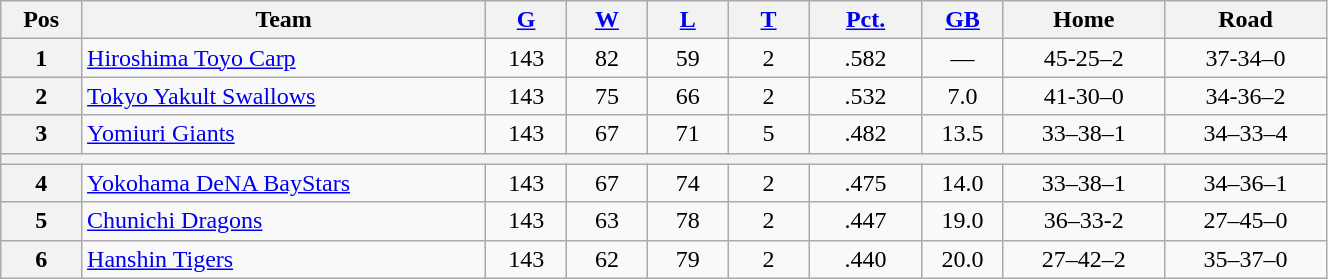<table class="wikitable plainrowheaders"  style="width:70%; text-align:center;">
<tr>
<th scope="col" style="width:5%;">Pos</th>
<th scope="col" style="width:25%;">Team</th>
<th scope="col" style="width:5%;"><a href='#'>G</a></th>
<th scope="col" style="width:5%;"><a href='#'>W</a></th>
<th scope="col" style="width:5%;"><a href='#'>L</a></th>
<th scope="col" style="width:5%;"><a href='#'>T</a></th>
<th scope="col" style="width:7%;"><a href='#'>Pct.</a></th>
<th scope="col" style="width:5%;"><a href='#'>GB</a></th>
<th scope="col" style="width:10%;">Home</th>
<th scope="col" style="width:10%;">Road</th>
</tr>
<tr>
<th>1</th>
<td style="text-align:left;"><a href='#'>Hiroshima Toyo Carp</a></td>
<td>143</td>
<td>82</td>
<td>59</td>
<td>2</td>
<td>.582</td>
<td>—</td>
<td>45-25–2</td>
<td>37-34–0</td>
</tr>
<tr>
<th>2</th>
<td style="text-align:left;"><a href='#'>Tokyo Yakult Swallows</a></td>
<td>143</td>
<td>75</td>
<td>66</td>
<td>2</td>
<td>.532</td>
<td>7.0</td>
<td>41-30–0</td>
<td>34-36–2</td>
</tr>
<tr>
<th>3</th>
<td style="text-align:left;"><a href='#'>Yomiuri Giants</a></td>
<td>143</td>
<td>67</td>
<td>71</td>
<td>5</td>
<td>.482</td>
<td>13.5</td>
<td>33–38–1</td>
<td>34–33–4</td>
</tr>
<tr>
<th colspan="10"></th>
</tr>
<tr>
<th>4</th>
<td style="text-align:left;"><a href='#'>Yokohama DeNA BayStars</a></td>
<td>143</td>
<td>67</td>
<td>74</td>
<td>2</td>
<td>.475</td>
<td>14.0</td>
<td>33–38–1</td>
<td>34–36–1</td>
</tr>
<tr>
<th>5</th>
<td style="text-align:left;"><a href='#'>Chunichi Dragons</a></td>
<td>143</td>
<td>63</td>
<td>78</td>
<td>2</td>
<td>.447</td>
<td>19.0</td>
<td>36–33-2</td>
<td>27–45–0</td>
</tr>
<tr>
<th>6</th>
<td style="text-align:left;"><a href='#'>Hanshin Tigers</a></td>
<td>143</td>
<td>62</td>
<td>79</td>
<td>2</td>
<td>.440</td>
<td>20.0</td>
<td>27–42–2</td>
<td>35–37–0</td>
</tr>
</table>
